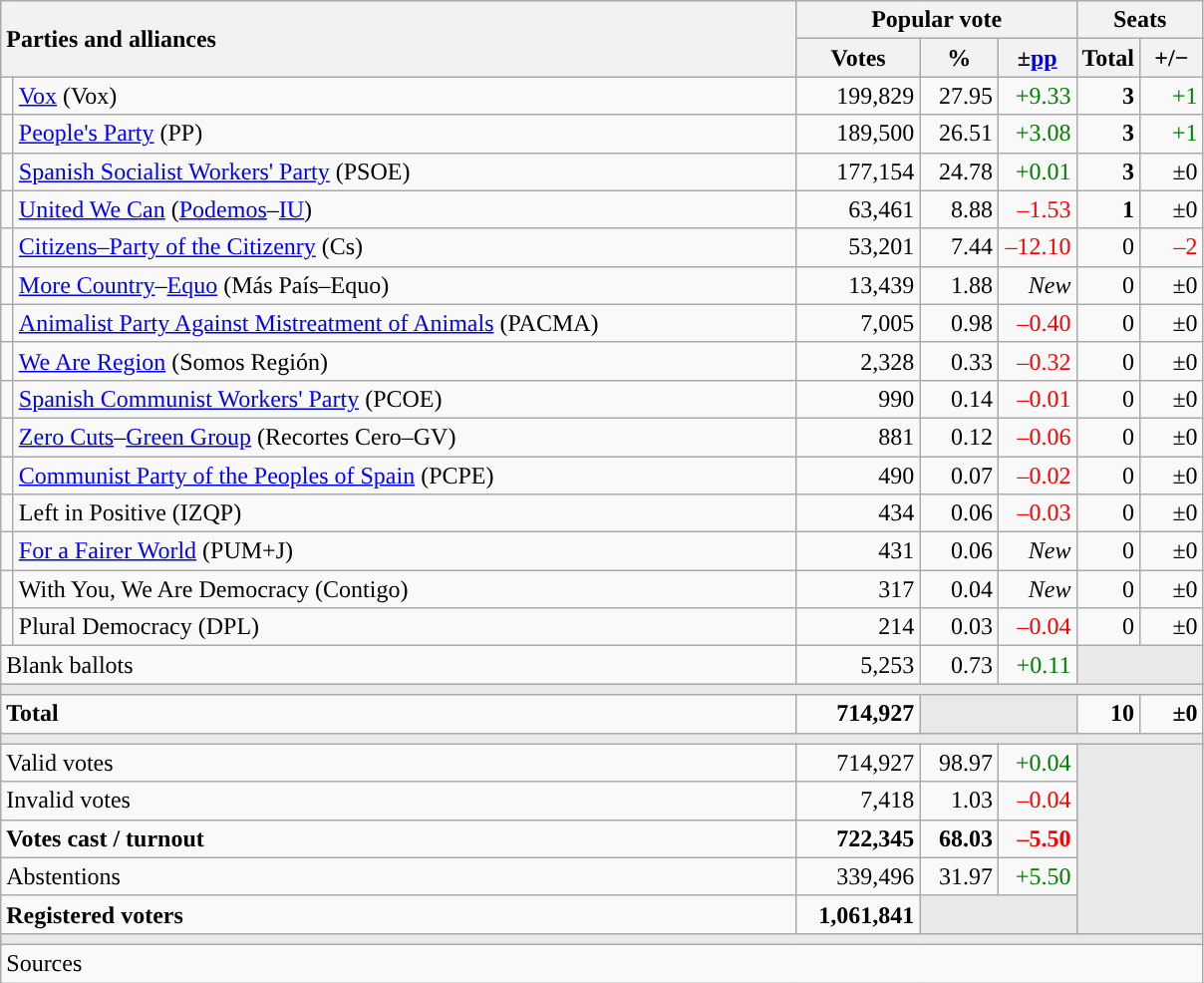<table class="wikitable" style="text-align:right;">
<tr>
<th style="text-align:left;" rowspan="2" colspan="2" width="525">Parties and alliances</th>
<th colspan="3">Popular vote</th>
<th colspan="2">Seats</th>
</tr>
<tr>
<th width="75">Votes</th>
<th width="45">%</th>
<th width="45">±<a href='#'>pp</a></th>
<th width="35">Total</th>
<th width="35">+/−</th>
</tr>
<tr>
<td width="1" style="color:inherit;background:"></td>
<td align="left"><a href='#'>Vox</a> (Vox)</td>
<td>199,829</td>
<td>27.95</td>
<td style="color:green;">+9.33</td>
<td><strong>3</strong></td>
<td style="color:green;">+1</td>
</tr>
<tr>
<td style="color:inherit;background:"></td>
<td align="left"><a href='#'>People's Party</a> (PP)</td>
<td>189,500</td>
<td>26.51</td>
<td style="color:green;">+3.08</td>
<td><strong>3</strong></td>
<td style="color:green;">+1</td>
</tr>
<tr>
<td style="color:inherit;background:"></td>
<td align="left"><a href='#'>Spanish Socialist Workers' Party</a> (PSOE)</td>
<td>177,154</td>
<td>24.78</td>
<td style="color:green;">+0.01</td>
<td><strong>3</strong></td>
<td>±0</td>
</tr>
<tr>
<td style="color:inherit;background:"></td>
<td align="left"><a href='#'>United We Can</a> (<a href='#'>Podemos</a>–<a href='#'>IU</a>)</td>
<td>63,461</td>
<td>8.88</td>
<td style="color:red;">–1.53</td>
<td><strong>1</strong></td>
<td>±0</td>
</tr>
<tr>
<td style="color:inherit;background:"></td>
<td align="left"><a href='#'>Citizens–Party of the Citizenry</a> (Cs)</td>
<td>53,201</td>
<td>7.44</td>
<td style="color:red;">–12.10</td>
<td>0</td>
<td style="color:red;">–2</td>
</tr>
<tr>
<td style="color:inherit;background:"></td>
<td align="left"><a href='#'>More Country</a>–<a href='#'>Equo</a> (Más País–Equo)</td>
<td>13,439</td>
<td>1.88</td>
<td><em>New</em></td>
<td>0</td>
<td>±0</td>
</tr>
<tr>
<td style="color:inherit;background:"></td>
<td align="left"><a href='#'>Animalist Party Against Mistreatment of Animals</a> (PACMA)</td>
<td>7,005</td>
<td>0.98</td>
<td style="color:red;">–0.40</td>
<td>0</td>
<td>±0</td>
</tr>
<tr>
<td style="color:inherit;background:"></td>
<td align="left"><a href='#'>We Are Region</a> (Somos Región)</td>
<td>2,328</td>
<td>0.33</td>
<td style="color:red;">–0.32</td>
<td>0</td>
<td>±0</td>
</tr>
<tr>
<td style="color:inherit;background:"></td>
<td align="left"><a href='#'>Spanish Communist Workers' Party</a> (PCOE)</td>
<td>990</td>
<td>0.14</td>
<td style="color:red;">–0.01</td>
<td>0</td>
<td>±0</td>
</tr>
<tr>
<td style="color:inherit;background:"></td>
<td align="left"><a href='#'>Zero Cuts</a>–<a href='#'>Green Group</a> (Recortes Cero–GV)</td>
<td>881</td>
<td>0.12</td>
<td style="color:red;">–0.06</td>
<td>0</td>
<td>±0</td>
</tr>
<tr>
<td style="color:inherit;background:"></td>
<td align="left"><a href='#'>Communist Party of the Peoples of Spain</a> (PCPE)</td>
<td>490</td>
<td>0.07</td>
<td style="color:red;">–0.02</td>
<td>0</td>
<td>±0</td>
</tr>
<tr>
<td style="color:inherit;background:"></td>
<td align="left">Left in Positive (IZQP)</td>
<td>434</td>
<td>0.06</td>
<td style="color:red;">–0.03</td>
<td>0</td>
<td>±0</td>
</tr>
<tr>
<td style="color:inherit;background:"></td>
<td align="left"><a href='#'>For a Fairer World</a> (PUM+J)</td>
<td>431</td>
<td>0.06</td>
<td><em>New</em></td>
<td>0</td>
<td>±0</td>
</tr>
<tr>
<td style="color:inherit;background:"></td>
<td align="left">With You, We Are Democracy (Contigo)</td>
<td>317</td>
<td>0.04</td>
<td><em>New</em></td>
<td>0</td>
<td>±0</td>
</tr>
<tr>
<td style="color:inherit;background:"></td>
<td align="left">Plural Democracy (DPL)</td>
<td>214</td>
<td>0.03</td>
<td style="color:red;">–0.04</td>
<td>0</td>
<td>±0</td>
</tr>
<tr>
<td align="left" colspan="2">Blank ballots</td>
<td>5,253</td>
<td>0.73</td>
<td style="color:green;">+0.11</td>
<td bgcolor="#E9E9E9" colspan="2"></td>
</tr>
<tr>
<td colspan="7" bgcolor="#E9E9E9"></td>
</tr>
<tr style="font-weight:bold;">
<td align="left" colspan="2">Total</td>
<td>714,927</td>
<td bgcolor="#E9E9E9" colspan="2"></td>
<td>10</td>
<td>±0</td>
</tr>
<tr>
<td colspan="7" bgcolor="#E9E9E9"></td>
</tr>
<tr>
<td align="left" colspan="2">Valid votes</td>
<td>714,927</td>
<td>98.97</td>
<td style="color:green;">+0.04</td>
<td bgcolor="#E9E9E9" colspan="2" rowspan="5"></td>
</tr>
<tr>
<td align="left" colspan="2">Invalid votes</td>
<td>7,418</td>
<td>1.03</td>
<td style="color:red;">–0.04</td>
</tr>
<tr style="font-weight:bold;">
<td align="left" colspan="2">Votes cast / turnout</td>
<td>722,345</td>
<td>68.03</td>
<td style="color:red;">–5.50</td>
</tr>
<tr>
<td align="left" colspan="2">Abstentions</td>
<td>339,496</td>
<td>31.97</td>
<td style="color:green;">+5.50</td>
</tr>
<tr style="font-weight:bold;">
<td align="left" colspan="2">Registered voters</td>
<td>1,061,841</td>
<td bgcolor="#E9E9E9" colspan="2"></td>
</tr>
<tr>
<td colspan="7" bgcolor="#E9E9E9"></td>
</tr>
<tr>
<td align="left" colspan="7">Sources</td>
</tr>
</table>
